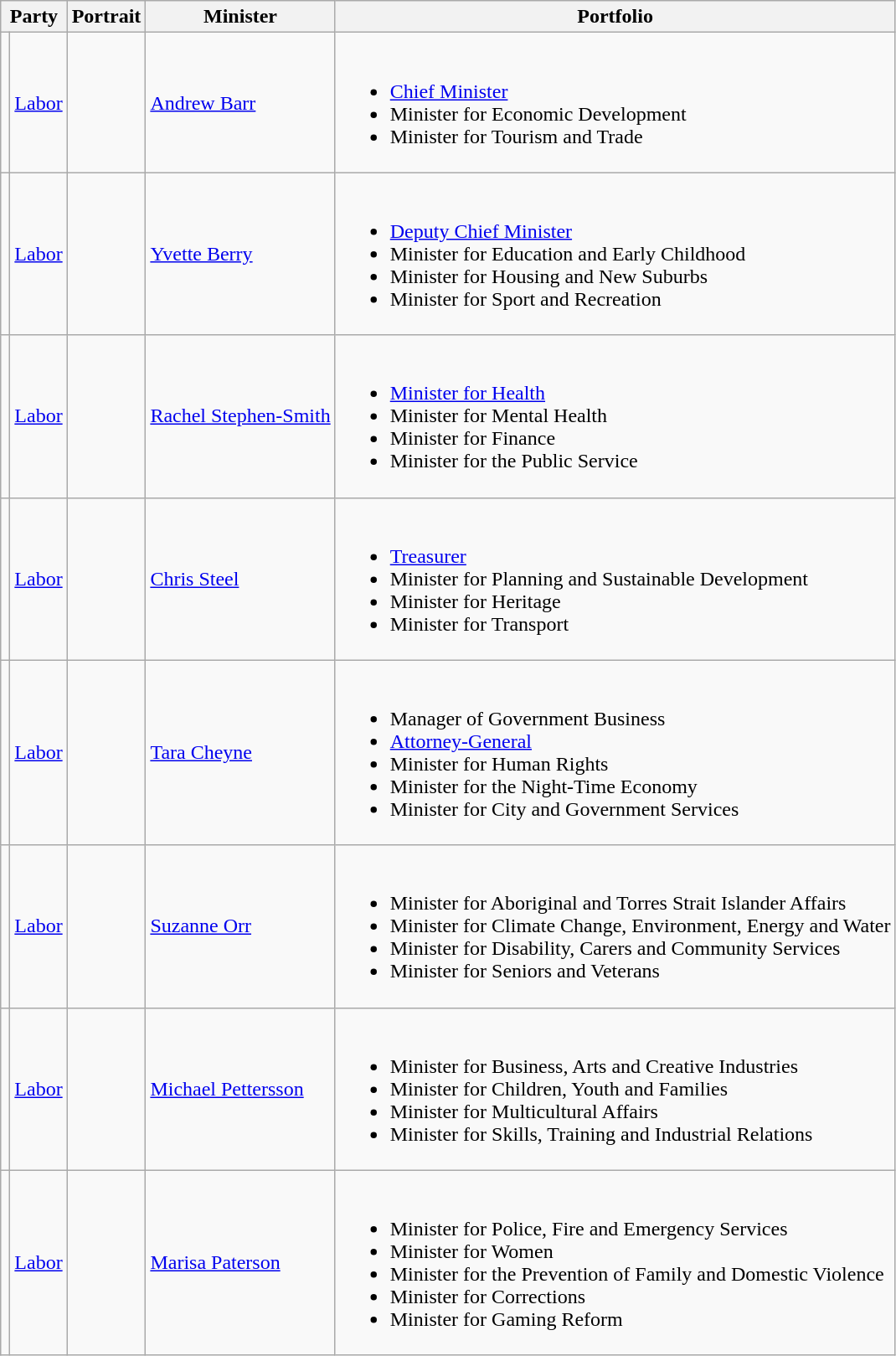<table class="wikitable">
<tr>
<th colspan=2>Party</th>
<th>Portrait</th>
<th>Minister</th>
<th>Portfolio</th>
</tr>
<tr>
<td></td>
<td><a href='#'>Labor</a></td>
<td></td>
<td><a href='#'>Andrew Barr</a></td>
<td><br><ul><li><a href='#'>Chief Minister</a></li><li>Minister for Economic Development</li><li>Minister for Tourism and Trade</li></ul></td>
</tr>
<tr>
<td></td>
<td><a href='#'>Labor</a></td>
<td></td>
<td><a href='#'>Yvette Berry</a></td>
<td><br><ul><li><a href='#'>Deputy Chief Minister</a></li><li>Minister for Education and Early Childhood</li><li>Minister for Housing and New Suburbs</li><li>Minister for Sport and Recreation</li></ul></td>
</tr>
<tr>
<td></td>
<td><a href='#'>Labor</a></td>
<td></td>
<td><a href='#'>Rachel Stephen-Smith</a></td>
<td><br><ul><li><a href='#'>Minister for Health</a></li><li>Minister for Mental Health</li><li>Minister for Finance</li><li>Minister for the Public Service</li></ul></td>
</tr>
<tr>
<td></td>
<td><a href='#'>Labor</a></td>
<td></td>
<td><a href='#'>Chris Steel</a></td>
<td><br><ul><li><a href='#'>Treasurer</a></li><li>Minister for Planning and Sustainable Development</li><li>Minister for Heritage</li><li>Minister for Transport</li></ul></td>
</tr>
<tr>
<td></td>
<td><a href='#'>Labor</a></td>
<td></td>
<td><a href='#'>Tara Cheyne</a></td>
<td><br><ul><li>Manager of Government Business</li><li><a href='#'>Attorney-General</a></li><li>Minister for Human Rights</li><li>Minister for the Night-Time Economy</li><li>Minister for City and Government Services</li></ul></td>
</tr>
<tr>
<td></td>
<td><a href='#'>Labor</a></td>
<td></td>
<td><a href='#'>Suzanne Orr</a></td>
<td><br><ul><li>Minister for Aboriginal and Torres Strait Islander Affairs</li><li>Minister for Climate Change, Environment, Energy and Water</li><li>Minister for Disability, Carers and Community Services</li><li>Minister for Seniors and Veterans</li></ul></td>
</tr>
<tr>
<td></td>
<td><a href='#'>Labor</a></td>
<td></td>
<td><a href='#'>Michael Pettersson</a></td>
<td><br><ul><li>Minister for Business, Arts and Creative Industries</li><li>Minister for Children, Youth and Families</li><li>Minister for Multicultural Affairs</li><li>Minister for Skills, Training and Industrial Relations</li></ul></td>
</tr>
<tr>
<td></td>
<td><a href='#'>Labor</a></td>
<td></td>
<td><a href='#'>Marisa Paterson</a></td>
<td><br><ul><li>Minister for Police, Fire and Emergency Services</li><li>Minister for Women</li><li>Minister for the Prevention of Family and Domestic Violence</li><li>Minister for Corrections</li><li>Minister for Gaming Reform</li></ul></td>
</tr>
</table>
